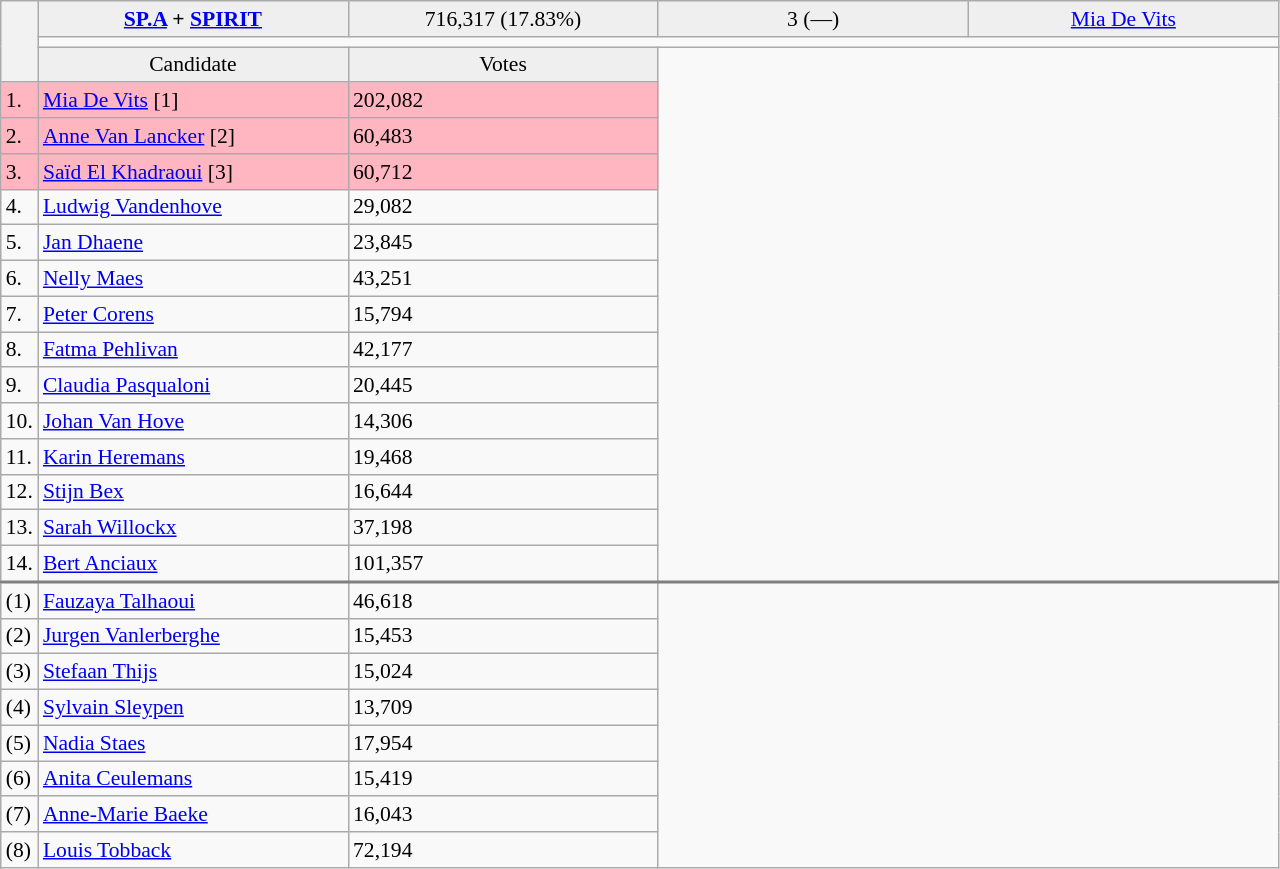<table class="wikitable collapsible collapsed" style=text-align:left;font-size:90%>
<tr>
<th rowspan=3></th>
<td bgcolor=efefef width=200 align=center><strong> <a href='#'>SP.A</a> + <a href='#'>SPIRIT</a></strong></td>
<td bgcolor=efefef width=200 align=center>716,317 (17.83%)</td>
<td bgcolor=efefef width=200 align=center>3 (—)</td>
<td bgcolor=efefef width=200 align=center><a href='#'>Mia De Vits</a></td>
</tr>
<tr>
<td colspan=4 bgcolor=></td>
</tr>
<tr>
<td bgcolor=efefef align=center>Candidate</td>
<td bgcolor=efefef align=center>Votes</td>
</tr>
<tr bgcolor=lightpink>
<td>1.</td>
<td><a href='#'>Mia De Vits</a> [1]</td>
<td>202,082</td>
</tr>
<tr bgcolor=lightpink>
<td>2.</td>
<td><a href='#'>Anne Van Lancker</a> [2]</td>
<td>60,483</td>
</tr>
<tr bgcolor=lightpink>
<td>3.</td>
<td><a href='#'>Saïd El Khadraoui</a> [3]</td>
<td>60,712</td>
</tr>
<tr>
<td>4.</td>
<td><a href='#'>Ludwig Vandenhove</a></td>
<td>29,082</td>
</tr>
<tr>
<td>5.</td>
<td><a href='#'>Jan Dhaene</a></td>
<td>23,845</td>
</tr>
<tr>
<td>6.</td>
<td><a href='#'>Nelly Maes</a></td>
<td>43,251</td>
</tr>
<tr>
<td>7.</td>
<td><a href='#'>Peter Corens</a></td>
<td>15,794</td>
</tr>
<tr>
<td>8.</td>
<td><a href='#'>Fatma Pehlivan</a></td>
<td>42,177</td>
</tr>
<tr>
<td>9.</td>
<td><a href='#'>Claudia Pasqualoni</a></td>
<td>20,445</td>
</tr>
<tr>
<td>10.</td>
<td><a href='#'>Johan Van Hove</a></td>
<td>14,306</td>
</tr>
<tr>
<td>11.</td>
<td><a href='#'>Karin Heremans</a></td>
<td>19,468</td>
</tr>
<tr>
<td>12.</td>
<td><a href='#'>Stijn Bex</a></td>
<td>16,644</td>
</tr>
<tr>
<td>13.</td>
<td><a href='#'>Sarah Willockx</a></td>
<td>37,198</td>
</tr>
<tr>
<td>14.</td>
<td><a href='#'>Bert Anciaux</a></td>
<td>101,357</td>
</tr>
<tr style="border-top:2px solid gray;">
<td>(1)</td>
<td><a href='#'>Fauzaya Talhaoui</a></td>
<td>46,618</td>
</tr>
<tr>
<td>(2)</td>
<td><a href='#'>Jurgen Vanlerberghe</a></td>
<td>15,453</td>
</tr>
<tr>
<td>(3)</td>
<td><a href='#'>Stefaan Thijs</a></td>
<td>15,024</td>
</tr>
<tr>
<td>(4)</td>
<td><a href='#'>Sylvain Sleypen</a></td>
<td>13,709</td>
</tr>
<tr>
<td>(5)</td>
<td><a href='#'>Nadia Staes</a></td>
<td>17,954</td>
</tr>
<tr>
<td>(6)</td>
<td><a href='#'>Anita Ceulemans</a></td>
<td>15,419</td>
</tr>
<tr>
<td>(7)</td>
<td><a href='#'>Anne-Marie Baeke</a></td>
<td>16,043</td>
</tr>
<tr>
<td>(8)</td>
<td><a href='#'>Louis Tobback</a></td>
<td>72,194</td>
</tr>
</table>
